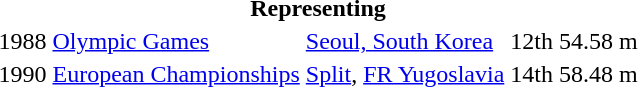<table>
<tr>
<th colspan="5">Representing </th>
</tr>
<tr>
<td>1988</td>
<td><a href='#'>Olympic Games</a></td>
<td><a href='#'>Seoul, South Korea</a></td>
<td>12th</td>
<td>54.58 m</td>
</tr>
<tr>
<td>1990</td>
<td><a href='#'>European Championships</a></td>
<td><a href='#'>Split</a>, <a href='#'>FR Yugoslavia</a></td>
<td>14th</td>
<td>58.48 m</td>
</tr>
</table>
